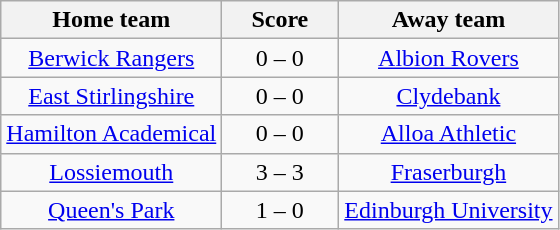<table class="wikitable" style="text-align: center">
<tr>
<th width=140>Home team</th>
<th width=70>Score</th>
<th width=140>Away team</th>
</tr>
<tr>
<td><a href='#'>Berwick Rangers</a></td>
<td>0 – 0</td>
<td><a href='#'>Albion Rovers</a></td>
</tr>
<tr>
<td><a href='#'>East Stirlingshire</a></td>
<td>0 – 0</td>
<td><a href='#'>Clydebank</a></td>
</tr>
<tr>
<td><a href='#'>Hamilton Academical</a></td>
<td>0 – 0</td>
<td><a href='#'>Alloa Athletic</a></td>
</tr>
<tr>
<td><a href='#'>Lossiemouth</a></td>
<td>3 – 3</td>
<td><a href='#'>Fraserburgh</a></td>
</tr>
<tr>
<td><a href='#'>Queen's Park</a></td>
<td>1 – 0</td>
<td><a href='#'>Edinburgh University</a></td>
</tr>
</table>
